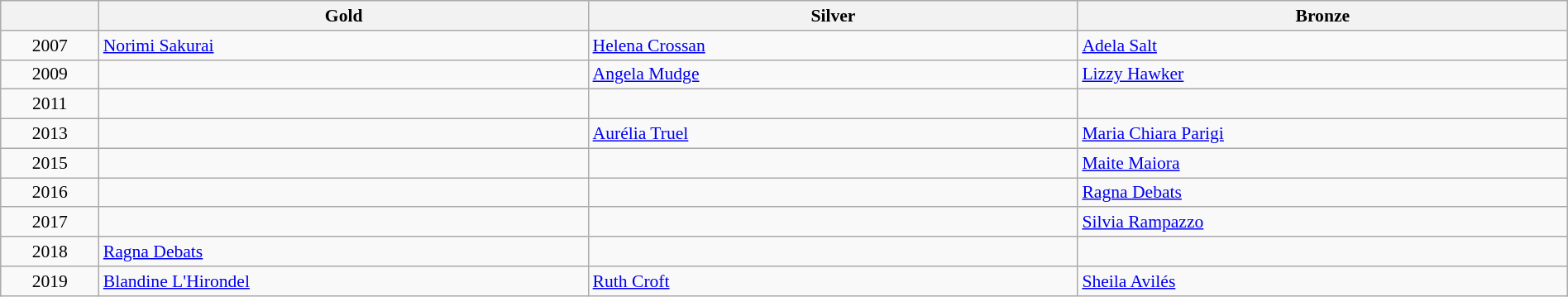<table class="wikitable" width=100% style="font-size:90%; text-align:left;">
<tr>
<th width="10"></th>
<th width="170">Gold</th>
<th width="170">Silver</th>
<th width="170">Bronze</th>
</tr>
<tr>
<td align="center">2007</td>
<td> <a href='#'>Norimi Sakurai</a></td>
<td> <a href='#'>Helena Crossan</a></td>
<td> <a href='#'>Adela Salt</a></td>
</tr>
<tr>
<td align="center">2009</td>
<td> </td>
<td> <a href='#'>Angela Mudge</a></td>
<td> <a href='#'>Lizzy Hawker</a></td>
</tr>
<tr>
<td align="center">2011</td>
<td> </td>
<td> </td>
<td> </td>
</tr>
<tr>
<td align="center">2013</td>
<td> </td>
<td> <a href='#'>Aurélia Truel</a></td>
<td> <a href='#'>Maria Chiara Parigi</a></td>
</tr>
<tr>
<td align="center">2015</td>
<td> </td>
<td> </td>
<td> <a href='#'>Maite Maiora</a></td>
</tr>
<tr>
<td align="center">2016</td>
<td> </td>
<td> </td>
<td> <a href='#'>Ragna Debats</a></td>
</tr>
<tr>
<td align="center">2017</td>
<td> </td>
<td> </td>
<td> <a href='#'>Silvia Rampazzo</a></td>
</tr>
<tr>
<td align="center">2018</td>
<td> <a href='#'>Ragna Debats</a></td>
<td> </td>
<td> </td>
</tr>
<tr>
<td align="center">2019</td>
<td> <a href='#'>Blandine L'Hirondel</a></td>
<td> <a href='#'>Ruth Croft</a></td>
<td> <a href='#'>Sheila Avilés</a></td>
</tr>
</table>
